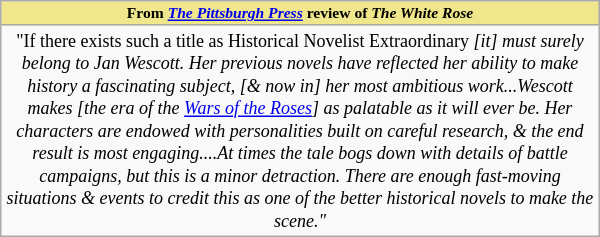<table class="wikitable floatright" style="text-align: center; width: 400px">
<tr>
<th style="background: #F0E68C; font-size: 65%"><strong>From <em><a href='#'>The Pittsburgh Press</a></em> review of <em>The White Rose<strong><em></th>
</tr>
<tr>
<td style="font-size: 75%">"If there exists such a title as </em>Historical Novelist Extraordinary<em> [it] must surely belong to Jan Wescott. Her previous novels have reflected her ability to make history a fascinating subject, [& now in] her most ambitious work<span>...</span>Wescott makes [the era of the <a href='#'>Wars of the Roses</a>] as palatable as it will ever be. Her characters are endowed with personalities built on careful research, & the end result is most engaging.<span>...</span>At times the tale bogs down with details of battle campaigns, but this is a minor detraction. There are enough fast-moving situations & events to credit this as one of the better historical novels to make the scene."</td>
</tr>
</table>
